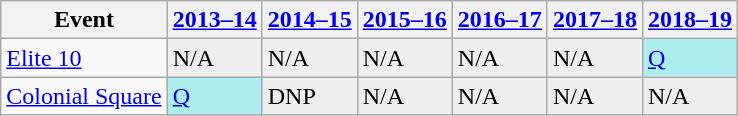<table class="wikitable" border="1">
<tr>
<th>Event</th>
<th><a href='#'>2013–14</a></th>
<th><a href='#'>2014–15</a></th>
<th><a href='#'>2015–16</a></th>
<th><a href='#'>2016–17</a></th>
<th><a href='#'>2017–18</a></th>
<th><a href='#'>2018–19</a></th>
</tr>
<tr>
<td><a href='#'>Elite 10</a></td>
<td style="background:#EFEFEF;">N/A</td>
<td style="background:#EFEFEF;">N/A</td>
<td style="background:#EFEFEF;">N/A</td>
<td style="background:#EFEFEF;">N/A</td>
<td style="background:#EFEFEF;">N/A</td>
<td style="background:#afeeee;"><a href='#'>Q</a></td>
</tr>
<tr>
<td><a href='#'>Colonial Square</a></td>
<td style="background:#afeeee;"><a href='#'>Q</a></td>
<td style="background:#EFEFEF;">DNP</td>
<td style="background:#EFEFEF;">N/A</td>
<td style="background:#EFEFEF;">N/A</td>
<td style="background:#EFEFEF;">N/A</td>
<td style="background:#EFEFEF;">N/A</td>
</tr>
</table>
